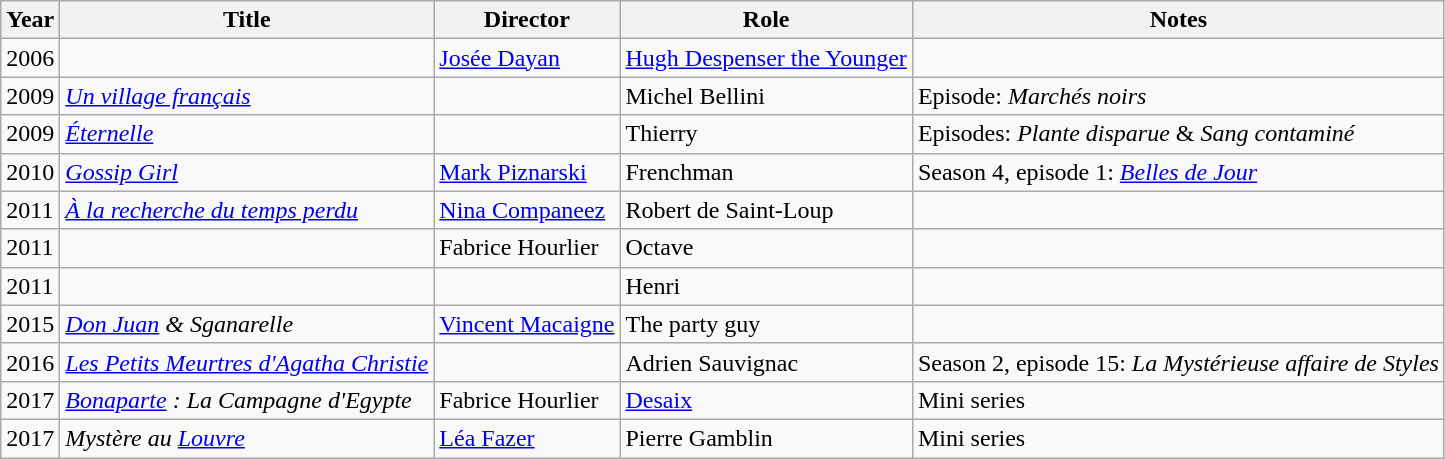<table class="wikitable sortable">
<tr>
<th>Year</th>
<th>Title</th>
<th>Director</th>
<th>Role</th>
<th class="unsortable">Notes</th>
</tr>
<tr>
<td>2006</td>
<td><em></em></td>
<td><a href='#'>Josée Dayan</a></td>
<td><a href='#'>Hugh Despenser the Younger</a></td>
<td></td>
</tr>
<tr>
<td>2009</td>
<td><em><a href='#'>Un village français</a></em></td>
<td></td>
<td>Michel Bellini</td>
<td>Episode: <em>Marchés noirs</em></td>
</tr>
<tr>
<td>2009</td>
<td><em><a href='#'>Éternelle</a></em></td>
<td></td>
<td>Thierry</td>
<td>Episodes: <em>Plante disparue</em> & <em>Sang contaminé</em></td>
</tr>
<tr>
<td>2010</td>
<td><em><a href='#'>Gossip Girl</a></em></td>
<td><a href='#'>Mark Piznarski</a></td>
<td>Frenchman</td>
<td>Season 4, episode 1: <em><a href='#'>Belles de Jour</a></em></td>
</tr>
<tr>
<td>2011</td>
<td><em><a href='#'>À la recherche du temps perdu</a></em></td>
<td><a href='#'>Nina Companeez</a></td>
<td>Robert de Saint-Loup</td>
<td></td>
</tr>
<tr>
<td>2011</td>
<td><em></em></td>
<td>Fabrice Hourlier</td>
<td>Octave</td>
<td></td>
</tr>
<tr>
<td>2011</td>
<td><em></em></td>
<td></td>
<td>Henri</td>
<td></td>
</tr>
<tr>
<td>2015</td>
<td><em><a href='#'>Don Juan</a> & Sganarelle</em></td>
<td><a href='#'>Vincent Macaigne</a></td>
<td>The party guy</td>
<td></td>
</tr>
<tr>
<td>2016</td>
<td><em><a href='#'>Les Petits Meurtres d'Agatha Christie</a></em></td>
<td></td>
<td>Adrien Sauvignac</td>
<td>Season 2, episode 15: <em>La Mystérieuse affaire de Styles</em></td>
</tr>
<tr>
<td>2017</td>
<td><em><a href='#'>Bonaparte</a> : La Campagne d'Egypte</em></td>
<td>Fabrice Hourlier</td>
<td><a href='#'>Desaix</a></td>
<td>Mini series</td>
</tr>
<tr>
<td>2017</td>
<td><em>Mystère au <a href='#'>Louvre</a></em></td>
<td><a href='#'>Léa Fazer</a></td>
<td>Pierre Gamblin</td>
<td>Mini series</td>
</tr>
</table>
